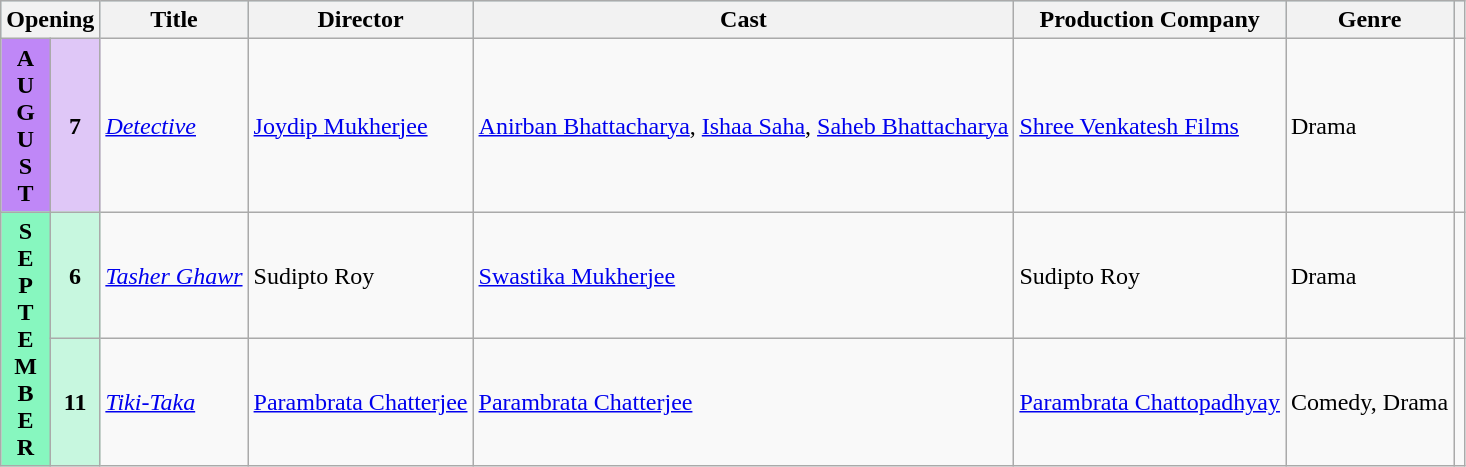<table class="wikitable sortable">
<tr style="background:#b0e0e6; text-align:center;">
<th colspan="2"><strong>Opening</strong></th>
<th><strong>Title</strong></th>
<th><strong>Director</strong></th>
<th><strong>Cast</strong></th>
<th><strong>Production Company</strong></th>
<th><strong>Genre</strong></th>
<th><strong></strong></th>
</tr>
<tr>
<th rowspan="1" style="text-align:center; background:#bf87f7">A<br>U<br>G<br>U<br>S<br>T</th>
<td rowspan="1" style="text-align:center; background:#dfc7f7"><strong>7</strong></td>
<td><a href='#'><em>Detective</em></a></td>
<td><a href='#'>Joydip Mukherjee</a></td>
<td><a href='#'>Anirban Bhattacharya</a>, <a href='#'>Ishaa Saha</a>, <a href='#'>Saheb Bhattacharya</a></td>
<td><a href='#'>Shree Venkatesh Films</a></td>
<td>Drama</td>
<td></td>
</tr>
<tr>
<th rowspan="2" style="text-align:center; background:#87f7bf">S<br>E<br>P<br>T<br>E<br>M<br>B<br>E<br>R</th>
<td rowspan="1" style="text-align:center; background:#c7f7df"><strong>6</strong></td>
<td><em><a href='#'>Tasher Ghawr</a></em></td>
<td>Sudipto Roy</td>
<td><a href='#'>Swastika Mukherjee</a></td>
<td>Sudipto Roy</td>
<td>Drama</td>
<td></td>
</tr>
<tr>
<td rowspan="2" style="text-align:center; background:#c7f7df"><strong>11</strong></td>
<td><em><a href='#'>Tiki-Taka</a></em></td>
<td><a href='#'>Parambrata Chatterjee</a></td>
<td><a href='#'>Parambrata Chatterjee</a></td>
<td><a href='#'>Parambrata Chattopadhyay</a></td>
<td>Comedy, Drama</td>
<td></td>
</tr>
</table>
